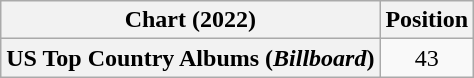<table class="wikitable plainrowheaders" style="text-align:center">
<tr>
<th scope="col">Chart (2022)</th>
<th scope="col">Position</th>
</tr>
<tr>
<th scope="row">US Top Country Albums (<em>Billboard</em>)</th>
<td>43</td>
</tr>
</table>
